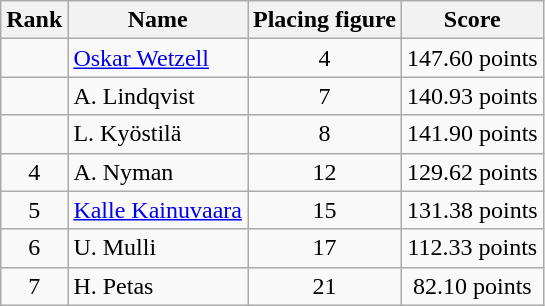<table class="wikitable" style="text-align:center">
<tr>
<th>Rank</th>
<th>Name</th>
<th>Placing figure</th>
<th>Score</th>
</tr>
<tr>
<td></td>
<td align=left><a href='#'>Oskar Wetzell</a></td>
<td>4</td>
<td>147.60 points</td>
</tr>
<tr>
<td></td>
<td align=left>A. Lindqvist</td>
<td>7</td>
<td>140.93 points</td>
</tr>
<tr>
<td></td>
<td align=left>L. Kyöstilä</td>
<td>8</td>
<td>141.90 points</td>
</tr>
<tr>
<td>4</td>
<td align=left>A. Nyman</td>
<td>12</td>
<td>129.62 points</td>
</tr>
<tr>
<td>5</td>
<td align=left><a href='#'>Kalle Kainuvaara</a></td>
<td>15</td>
<td>131.38 points</td>
</tr>
<tr>
<td>6</td>
<td align=left>U. Mulli</td>
<td>17</td>
<td>112.33 points</td>
</tr>
<tr>
<td>7</td>
<td align=left>H. Petas</td>
<td>21</td>
<td>82.10 points</td>
</tr>
</table>
